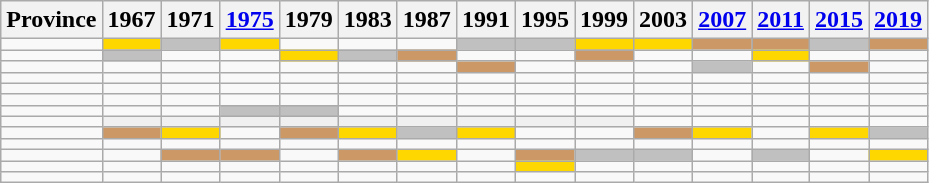<table class="wikitable sortable" style="text-align:center">
<tr>
<th>Province</th>
<th>1967</th>
<th>1971</th>
<th><a href='#'>1975</a></th>
<th>1979</th>
<th>1983</th>
<th>1987</th>
<th>1991</th>
<th>1995</th>
<th>1999</th>
<th>2003</th>
<th><a href='#'>2007</a></th>
<th><a href='#'>2011</a></th>
<th><a href='#'>2015</a></th>
<th><a href='#'>2019</a></th>
</tr>
<tr>
<td align=left></td>
<td bgcolor=gold></td>
<td bgcolor=silver></td>
<td bgcolor=gold></td>
<td></td>
<td></td>
<td></td>
<td bgcolor=silver></td>
<td bgcolor=silver></td>
<td bgcolor=gold></td>
<td bgcolor=gold></td>
<td bgcolor=cc9966></td>
<td bgcolor=cc9966></td>
<td bgcolor=silver></td>
<td bgcolor=cc9966></td>
</tr>
<tr>
<td align=left></td>
<td bgcolor=silver></td>
<td></td>
<td></td>
<td bgcolor=gold></td>
<td bgcolor=silver></td>
<td bgcolor=cc9966></td>
<td></td>
<td></td>
<td bgcolor=cc9966></td>
<td></td>
<td></td>
<td bgcolor=gold></td>
<td></td>
<td></td>
</tr>
<tr>
<td align=left></td>
<td></td>
<td></td>
<td></td>
<td></td>
<td></td>
<td></td>
<td bgcolor=cc9966></td>
<td></td>
<td></td>
<td></td>
<td bgcolor=silver></td>
<td></td>
<td bgcolor=cc9966></td>
<td></td>
</tr>
<tr>
<td align=left></td>
<td></td>
<td></td>
<td></td>
<td></td>
<td></td>
<td></td>
<td></td>
<td></td>
<td></td>
<td></td>
<td></td>
<td></td>
<td></td>
<td></td>
</tr>
<tr>
<td align=left></td>
<td></td>
<td></td>
<td></td>
<td></td>
<td></td>
<td></td>
<td></td>
<td></td>
<td></td>
<td></td>
<td></td>
<td></td>
<td></td>
<td></td>
</tr>
<tr>
<td align=left></td>
<td></td>
<td></td>
<td></td>
<td></td>
<td></td>
<td></td>
<td></td>
<td></td>
<td></td>
<td></td>
<td></td>
<td></td>
<td></td>
<td></td>
</tr>
<tr>
<td align=left></td>
<td></td>
<td></td>
<td bgcolor=silver></td>
<td bgcolor=silver></td>
<td></td>
<td></td>
<td></td>
<td></td>
<td></td>
<td></td>
<td></td>
<td></td>
<td></td>
<td></td>
</tr>
<tr>
<td align=left></td>
<td bgcolor=F0F0F0></td>
<td bgcolor=F0F0F0></td>
<td bgcolor=F0F0F0></td>
<td bgcolor=F0F0F0></td>
<td bgcolor=F0F0F0></td>
<td bgcolor=F0F0F0></td>
<td bgcolor=F0F0F0></td>
<td bgcolor=F0F0F0></td>
<td bgcolor=F0F0F0></td>
<td></td>
<td></td>
<td></td>
<td></td>
<td></td>
</tr>
<tr>
<td align=left></td>
<td bgcolor=cc9966></td>
<td bgcolor=gold></td>
<td></td>
<td bgcolor=cc9966></td>
<td bgcolor=gold></td>
<td bgcolor=silver></td>
<td bgcolor=gold></td>
<td></td>
<td></td>
<td bgcolor=cc9966></td>
<td bgcolor=gold></td>
<td></td>
<td bgcolor=gold></td>
<td bgcolor=silver></td>
</tr>
<tr>
<td align=left></td>
<td></td>
<td></td>
<td></td>
<td></td>
<td></td>
<td></td>
<td></td>
<td></td>
<td></td>
<td></td>
<td></td>
<td></td>
<td></td>
<td></td>
</tr>
<tr>
<td align=left></td>
<td></td>
<td bgcolor=cc9966></td>
<td bgcolor=cc9966></td>
<td></td>
<td bgcolor=cc9966></td>
<td bgcolor=gold></td>
<td></td>
<td bgcolor=cc9966></td>
<td bgcolor=silver></td>
<td bgcolor=silver></td>
<td></td>
<td bgcolor=silver></td>
<td></td>
<td bgcolor=gold></td>
</tr>
<tr>
<td align=left></td>
<td></td>
<td></td>
<td></td>
<td></td>
<td></td>
<td></td>
<td></td>
<td bgcolor=gold></td>
<td></td>
<td></td>
<td></td>
<td></td>
<td></td>
<td></td>
</tr>
<tr>
<td align=left></td>
<td></td>
<td></td>
<td></td>
<td></td>
<td></td>
<td></td>
<td></td>
<td></td>
<td></td>
<td></td>
<td></td>
<td></td>
<td></td>
<td></td>
</tr>
</table>
